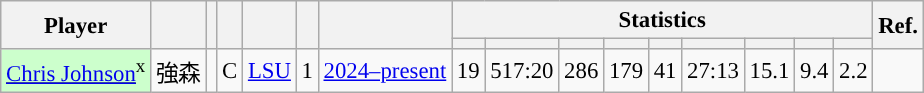<table class="wikitable sortable" style="font-size:95%; text-align:right;">
<tr>
<th rowspan="2">Player</th>
<th rowspan="2"></th>
<th rowspan="2"></th>
<th rowspan="2"></th>
<th rowspan="2"></th>
<th rowspan="2"></th>
<th rowspan="2"></th>
<th colspan="9">Statistics</th>
<th rowspan="2">Ref.</th>
</tr>
<tr>
<th></th>
<th></th>
<th></th>
<th></th>
<th></th>
<th></th>
<th></th>
<th></th>
<th></th>
</tr>
<tr>
<td align="left" bgcolor="#CCFFCC"><u><a href='#'>Chris Johnson</a></u><sup>x</sup></td>
<td align="left">強森</td>
<td align="center"></td>
<td align="center">C</td>
<td align="left"><a href='#'>LSU</a></td>
<td align="center">1</td>
<td align="center"><a href='#'>2024–present</a></td>
<td>19</td>
<td>517:20</td>
<td>286</td>
<td>179</td>
<td>41</td>
<td>27:13</td>
<td>15.1</td>
<td>9.4</td>
<td>2.2</td>
<td align="center"></td>
</tr>
</table>
